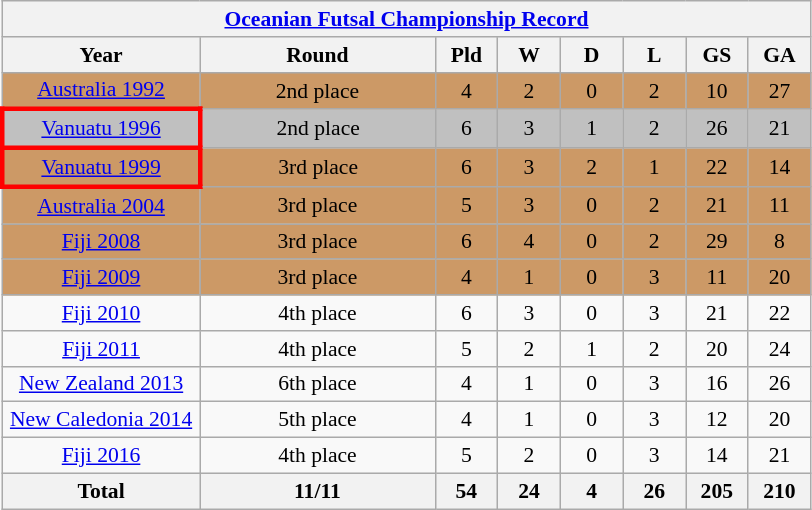<table class="wikitable" style="text-align: center;font-size:90%;">
<tr>
<th colspan=8><a href='#'>Oceanian Futsal Championship Record</a></th>
</tr>
<tr>
<th width=125>Year</th>
<th width=150>Round</th>
<th width=35>Pld</th>
<th width=35>W</th>
<th width=35>D</th>
<th width=35>L</th>
<th width=35>GS</th>
<th width=35>GA</th>
</tr>
<tr bgcolor="#cc9966">
<td><a href='#'>Australia 1992</a></td>
<td>2nd place</td>
<td>4</td>
<td>2</td>
<td>0</td>
<td>2</td>
<td>10</td>
<td>27</td>
</tr>
<tr - bgcolor=silver>
<td style="border: 3px solid red"><a href='#'>Vanuatu 1996</a></td>
<td>2nd place</td>
<td>6</td>
<td>3</td>
<td>1</td>
<td>2</td>
<td>26</td>
<td>21</td>
</tr>
<tr bgcolor="#cc9966">
<td style="border: 3px solid red"><a href='#'>Vanuatu 1999</a></td>
<td>3rd place</td>
<td>6</td>
<td>3</td>
<td>2</td>
<td>1</td>
<td>22</td>
<td>14</td>
</tr>
<tr bgcolor="#cc9966">
<td><a href='#'>Australia 2004</a></td>
<td>3rd place</td>
<td>5</td>
<td>3</td>
<td>0</td>
<td>2</td>
<td>21</td>
<td>11</td>
</tr>
<tr bgcolor="#cc9966">
<td><a href='#'>Fiji 2008</a></td>
<td>3rd place</td>
<td>6</td>
<td>4</td>
<td>0</td>
<td>2</td>
<td>29</td>
<td>8</td>
</tr>
<tr bgcolor="#cc9966">
<td><a href='#'>Fiji 2009</a></td>
<td>3rd place</td>
<td>4</td>
<td>1</td>
<td>0</td>
<td>3</td>
<td>11</td>
<td>20</td>
</tr>
<tr>
<td><a href='#'>Fiji 2010</a></td>
<td>4th place</td>
<td>6</td>
<td>3</td>
<td>0</td>
<td>3</td>
<td>21</td>
<td>22</td>
</tr>
<tr>
<td><a href='#'>Fiji 2011</a></td>
<td>4th place</td>
<td>5</td>
<td>2</td>
<td>1</td>
<td>2</td>
<td>20</td>
<td>24</td>
</tr>
<tr>
<td><a href='#'>New Zealand 2013</a></td>
<td>6th place</td>
<td>4</td>
<td>1</td>
<td>0</td>
<td>3</td>
<td>16</td>
<td>26</td>
</tr>
<tr>
<td><a href='#'>New Caledonia 2014</a></td>
<td>5th place</td>
<td>4</td>
<td>1</td>
<td>0</td>
<td>3</td>
<td>12</td>
<td>20</td>
</tr>
<tr>
<td><a href='#'>Fiji 2016</a></td>
<td>4th place</td>
<td>5</td>
<td>2</td>
<td>0</td>
<td>3</td>
<td>14</td>
<td>21</td>
</tr>
<tr>
<th><strong>Total</strong></th>
<th>11/11</th>
<th>54</th>
<th>24</th>
<th>4</th>
<th>26</th>
<th>205</th>
<th>210</th>
</tr>
</table>
